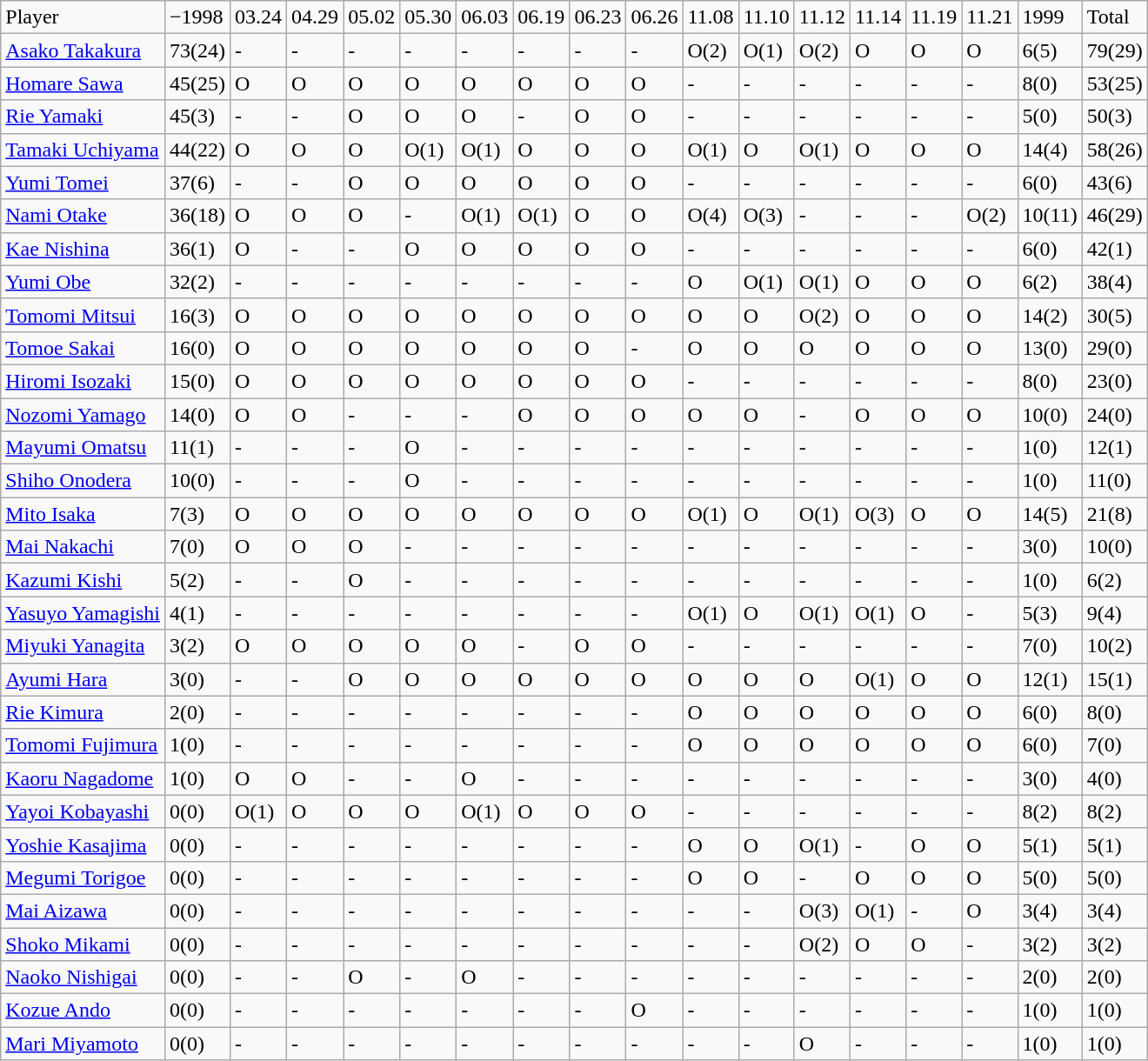<table class="wikitable" style="text-align:left;">
<tr>
<td>Player</td>
<td>−1998</td>
<td>03.24</td>
<td>04.29</td>
<td>05.02</td>
<td>05.30</td>
<td>06.03</td>
<td>06.19</td>
<td>06.23</td>
<td>06.26</td>
<td>11.08</td>
<td>11.10</td>
<td>11.12</td>
<td>11.14</td>
<td>11.19</td>
<td>11.21</td>
<td>1999</td>
<td>Total</td>
</tr>
<tr>
<td><a href='#'>Asako Takakura</a></td>
<td>73(24)</td>
<td>-</td>
<td>-</td>
<td>-</td>
<td>-</td>
<td>-</td>
<td>-</td>
<td>-</td>
<td>-</td>
<td>O(2)</td>
<td>O(1)</td>
<td>O(2)</td>
<td>O</td>
<td>O</td>
<td>O</td>
<td>6(5)</td>
<td>79(29)</td>
</tr>
<tr>
<td><a href='#'>Homare Sawa</a></td>
<td>45(25)</td>
<td>O</td>
<td>O</td>
<td>O</td>
<td>O</td>
<td>O</td>
<td>O</td>
<td>O</td>
<td>O</td>
<td>-</td>
<td>-</td>
<td>-</td>
<td>-</td>
<td>-</td>
<td>-</td>
<td>8(0)</td>
<td>53(25)</td>
</tr>
<tr>
<td><a href='#'>Rie Yamaki</a></td>
<td>45(3)</td>
<td>-</td>
<td>-</td>
<td>O</td>
<td>O</td>
<td>O</td>
<td>-</td>
<td>O</td>
<td>O</td>
<td>-</td>
<td>-</td>
<td>-</td>
<td>-</td>
<td>-</td>
<td>-</td>
<td>5(0)</td>
<td>50(3)</td>
</tr>
<tr>
<td><a href='#'>Tamaki Uchiyama</a></td>
<td>44(22)</td>
<td>O</td>
<td>O</td>
<td>O</td>
<td>O(1)</td>
<td>O(1)</td>
<td>O</td>
<td>O</td>
<td>O</td>
<td>O(1)</td>
<td>O</td>
<td>O(1)</td>
<td>O</td>
<td>O</td>
<td>O</td>
<td>14(4)</td>
<td>58(26)</td>
</tr>
<tr>
<td><a href='#'>Yumi Tomei</a></td>
<td>37(6)</td>
<td>-</td>
<td>-</td>
<td>O</td>
<td>O</td>
<td>O</td>
<td>O</td>
<td>O</td>
<td>O</td>
<td>-</td>
<td>-</td>
<td>-</td>
<td>-</td>
<td>-</td>
<td>-</td>
<td>6(0)</td>
<td>43(6)</td>
</tr>
<tr>
<td><a href='#'>Nami Otake</a></td>
<td>36(18)</td>
<td>O</td>
<td>O</td>
<td>O</td>
<td>-</td>
<td>O(1)</td>
<td>O(1)</td>
<td>O</td>
<td>O</td>
<td>O(4)</td>
<td>O(3)</td>
<td>-</td>
<td>-</td>
<td>-</td>
<td>O(2)</td>
<td>10(11)</td>
<td>46(29)</td>
</tr>
<tr>
<td><a href='#'>Kae Nishina</a></td>
<td>36(1)</td>
<td>O</td>
<td>-</td>
<td>-</td>
<td>O</td>
<td>O</td>
<td>O</td>
<td>O</td>
<td>O</td>
<td>-</td>
<td>-</td>
<td>-</td>
<td>-</td>
<td>-</td>
<td>-</td>
<td>6(0)</td>
<td>42(1)</td>
</tr>
<tr>
<td><a href='#'>Yumi Obe</a></td>
<td>32(2)</td>
<td>-</td>
<td>-</td>
<td>-</td>
<td>-</td>
<td>-</td>
<td>-</td>
<td>-</td>
<td>-</td>
<td>O</td>
<td>O(1)</td>
<td>O(1)</td>
<td>O</td>
<td>O</td>
<td>O</td>
<td>6(2)</td>
<td>38(4)</td>
</tr>
<tr>
<td><a href='#'>Tomomi Mitsui</a></td>
<td>16(3)</td>
<td>O</td>
<td>O</td>
<td>O</td>
<td>O</td>
<td>O</td>
<td>O</td>
<td>O</td>
<td>O</td>
<td>O</td>
<td>O</td>
<td>O(2)</td>
<td>O</td>
<td>O</td>
<td>O</td>
<td>14(2)</td>
<td>30(5)</td>
</tr>
<tr>
<td><a href='#'>Tomoe Sakai</a></td>
<td>16(0)</td>
<td>O</td>
<td>O</td>
<td>O</td>
<td>O</td>
<td>O</td>
<td>O</td>
<td>O</td>
<td>-</td>
<td>O</td>
<td>O</td>
<td>O</td>
<td>O</td>
<td>O</td>
<td>O</td>
<td>13(0)</td>
<td>29(0)</td>
</tr>
<tr>
<td><a href='#'>Hiromi Isozaki</a></td>
<td>15(0)</td>
<td>O</td>
<td>O</td>
<td>O</td>
<td>O</td>
<td>O</td>
<td>O</td>
<td>O</td>
<td>O</td>
<td>-</td>
<td>-</td>
<td>-</td>
<td>-</td>
<td>-</td>
<td>-</td>
<td>8(0)</td>
<td>23(0)</td>
</tr>
<tr>
<td><a href='#'>Nozomi Yamago</a></td>
<td>14(0)</td>
<td>O</td>
<td>O</td>
<td>-</td>
<td>-</td>
<td>-</td>
<td>O</td>
<td>O</td>
<td>O</td>
<td>O</td>
<td>O</td>
<td>-</td>
<td>O</td>
<td>O</td>
<td>O</td>
<td>10(0)</td>
<td>24(0)</td>
</tr>
<tr>
<td><a href='#'>Mayumi Omatsu</a></td>
<td>11(1)</td>
<td>-</td>
<td>-</td>
<td>-</td>
<td>O</td>
<td>-</td>
<td>-</td>
<td>-</td>
<td>-</td>
<td>-</td>
<td>-</td>
<td>-</td>
<td>-</td>
<td>-</td>
<td>-</td>
<td>1(0)</td>
<td>12(1)</td>
</tr>
<tr>
<td><a href='#'>Shiho Onodera</a></td>
<td>10(0)</td>
<td>-</td>
<td>-</td>
<td>-</td>
<td>O</td>
<td>-</td>
<td>-</td>
<td>-</td>
<td>-</td>
<td>-</td>
<td>-</td>
<td>-</td>
<td>-</td>
<td>-</td>
<td>-</td>
<td>1(0)</td>
<td>11(0)</td>
</tr>
<tr>
<td><a href='#'>Mito Isaka</a></td>
<td>7(3)</td>
<td>O</td>
<td>O</td>
<td>O</td>
<td>O</td>
<td>O</td>
<td>O</td>
<td>O</td>
<td>O</td>
<td>O(1)</td>
<td>O</td>
<td>O(1)</td>
<td>O(3)</td>
<td>O</td>
<td>O</td>
<td>14(5)</td>
<td>21(8)</td>
</tr>
<tr>
<td><a href='#'>Mai Nakachi</a></td>
<td>7(0)</td>
<td>O</td>
<td>O</td>
<td>O</td>
<td>-</td>
<td>-</td>
<td>-</td>
<td>-</td>
<td>-</td>
<td>-</td>
<td>-</td>
<td>-</td>
<td>-</td>
<td>-</td>
<td>-</td>
<td>3(0)</td>
<td>10(0)</td>
</tr>
<tr>
<td><a href='#'>Kazumi Kishi</a></td>
<td>5(2)</td>
<td>-</td>
<td>-</td>
<td>O</td>
<td>-</td>
<td>-</td>
<td>-</td>
<td>-</td>
<td>-</td>
<td>-</td>
<td>-</td>
<td>-</td>
<td>-</td>
<td>-</td>
<td>-</td>
<td>1(0)</td>
<td>6(2)</td>
</tr>
<tr>
<td><a href='#'>Yasuyo Yamagishi</a></td>
<td>4(1)</td>
<td>-</td>
<td>-</td>
<td>-</td>
<td>-</td>
<td>-</td>
<td>-</td>
<td>-</td>
<td>-</td>
<td>O(1)</td>
<td>O</td>
<td>O(1)</td>
<td>O(1)</td>
<td>O</td>
<td>-</td>
<td>5(3)</td>
<td>9(4)</td>
</tr>
<tr>
<td><a href='#'>Miyuki Yanagita</a></td>
<td>3(2)</td>
<td>O</td>
<td>O</td>
<td>O</td>
<td>O</td>
<td>O</td>
<td>-</td>
<td>O</td>
<td>O</td>
<td>-</td>
<td>-</td>
<td>-</td>
<td>-</td>
<td>-</td>
<td>-</td>
<td>7(0)</td>
<td>10(2)</td>
</tr>
<tr>
<td><a href='#'>Ayumi Hara</a></td>
<td>3(0)</td>
<td>-</td>
<td>-</td>
<td>O</td>
<td>O</td>
<td>O</td>
<td>O</td>
<td>O</td>
<td>O</td>
<td>O</td>
<td>O</td>
<td>O</td>
<td>O(1)</td>
<td>O</td>
<td>O</td>
<td>12(1)</td>
<td>15(1)</td>
</tr>
<tr>
<td><a href='#'>Rie Kimura</a></td>
<td>2(0)</td>
<td>-</td>
<td>-</td>
<td>-</td>
<td>-</td>
<td>-</td>
<td>-</td>
<td>-</td>
<td>-</td>
<td>O</td>
<td>O</td>
<td>O</td>
<td>O</td>
<td>O</td>
<td>O</td>
<td>6(0)</td>
<td>8(0)</td>
</tr>
<tr>
<td><a href='#'>Tomomi Fujimura</a></td>
<td>1(0)</td>
<td>-</td>
<td>-</td>
<td>-</td>
<td>-</td>
<td>-</td>
<td>-</td>
<td>-</td>
<td>-</td>
<td>O</td>
<td>O</td>
<td>O</td>
<td>O</td>
<td>O</td>
<td>O</td>
<td>6(0)</td>
<td>7(0)</td>
</tr>
<tr>
<td><a href='#'>Kaoru Nagadome</a></td>
<td>1(0)</td>
<td>O</td>
<td>O</td>
<td>-</td>
<td>-</td>
<td>O</td>
<td>-</td>
<td>-</td>
<td>-</td>
<td>-</td>
<td>-</td>
<td>-</td>
<td>-</td>
<td>-</td>
<td>-</td>
<td>3(0)</td>
<td>4(0)</td>
</tr>
<tr>
<td><a href='#'>Yayoi Kobayashi</a></td>
<td>0(0)</td>
<td>O(1)</td>
<td>O</td>
<td>O</td>
<td>O</td>
<td>O(1)</td>
<td>O</td>
<td>O</td>
<td>O</td>
<td>-</td>
<td>-</td>
<td>-</td>
<td>-</td>
<td>-</td>
<td>-</td>
<td>8(2)</td>
<td>8(2)</td>
</tr>
<tr>
<td><a href='#'>Yoshie Kasajima</a></td>
<td>0(0)</td>
<td>-</td>
<td>-</td>
<td>-</td>
<td>-</td>
<td>-</td>
<td>-</td>
<td>-</td>
<td>-</td>
<td>O</td>
<td>O</td>
<td>O(1)</td>
<td>-</td>
<td>O</td>
<td>O</td>
<td>5(1)</td>
<td>5(1)</td>
</tr>
<tr>
<td><a href='#'>Megumi Torigoe</a></td>
<td>0(0)</td>
<td>-</td>
<td>-</td>
<td>-</td>
<td>-</td>
<td>-</td>
<td>-</td>
<td>-</td>
<td>-</td>
<td>O</td>
<td>O</td>
<td>-</td>
<td>O</td>
<td>O</td>
<td>O</td>
<td>5(0)</td>
<td>5(0)</td>
</tr>
<tr>
<td><a href='#'>Mai Aizawa</a></td>
<td>0(0)</td>
<td>-</td>
<td>-</td>
<td>-</td>
<td>-</td>
<td>-</td>
<td>-</td>
<td>-</td>
<td>-</td>
<td>-</td>
<td>-</td>
<td>O(3)</td>
<td>O(1)</td>
<td>-</td>
<td>O</td>
<td>3(4)</td>
<td>3(4)</td>
</tr>
<tr>
<td><a href='#'>Shoko Mikami</a></td>
<td>0(0)</td>
<td>-</td>
<td>-</td>
<td>-</td>
<td>-</td>
<td>-</td>
<td>-</td>
<td>-</td>
<td>-</td>
<td>-</td>
<td>-</td>
<td>O(2)</td>
<td>O</td>
<td>O</td>
<td>-</td>
<td>3(2)</td>
<td>3(2)</td>
</tr>
<tr>
<td><a href='#'>Naoko Nishigai</a></td>
<td>0(0)</td>
<td>-</td>
<td>-</td>
<td>O</td>
<td>-</td>
<td>O</td>
<td>-</td>
<td>-</td>
<td>-</td>
<td>-</td>
<td>-</td>
<td>-</td>
<td>-</td>
<td>-</td>
<td>-</td>
<td>2(0)</td>
<td>2(0)</td>
</tr>
<tr>
<td><a href='#'>Kozue Ando</a></td>
<td>0(0)</td>
<td>-</td>
<td>-</td>
<td>-</td>
<td>-</td>
<td>-</td>
<td>-</td>
<td>-</td>
<td>O</td>
<td>-</td>
<td>-</td>
<td>-</td>
<td>-</td>
<td>-</td>
<td>-</td>
<td>1(0)</td>
<td>1(0)</td>
</tr>
<tr>
<td><a href='#'>Mari Miyamoto</a></td>
<td>0(0)</td>
<td>-</td>
<td>-</td>
<td>-</td>
<td>-</td>
<td>-</td>
<td>-</td>
<td>-</td>
<td>-</td>
<td>-</td>
<td>-</td>
<td>O</td>
<td>-</td>
<td>-</td>
<td>-</td>
<td>1(0)</td>
<td>1(0)</td>
</tr>
</table>
